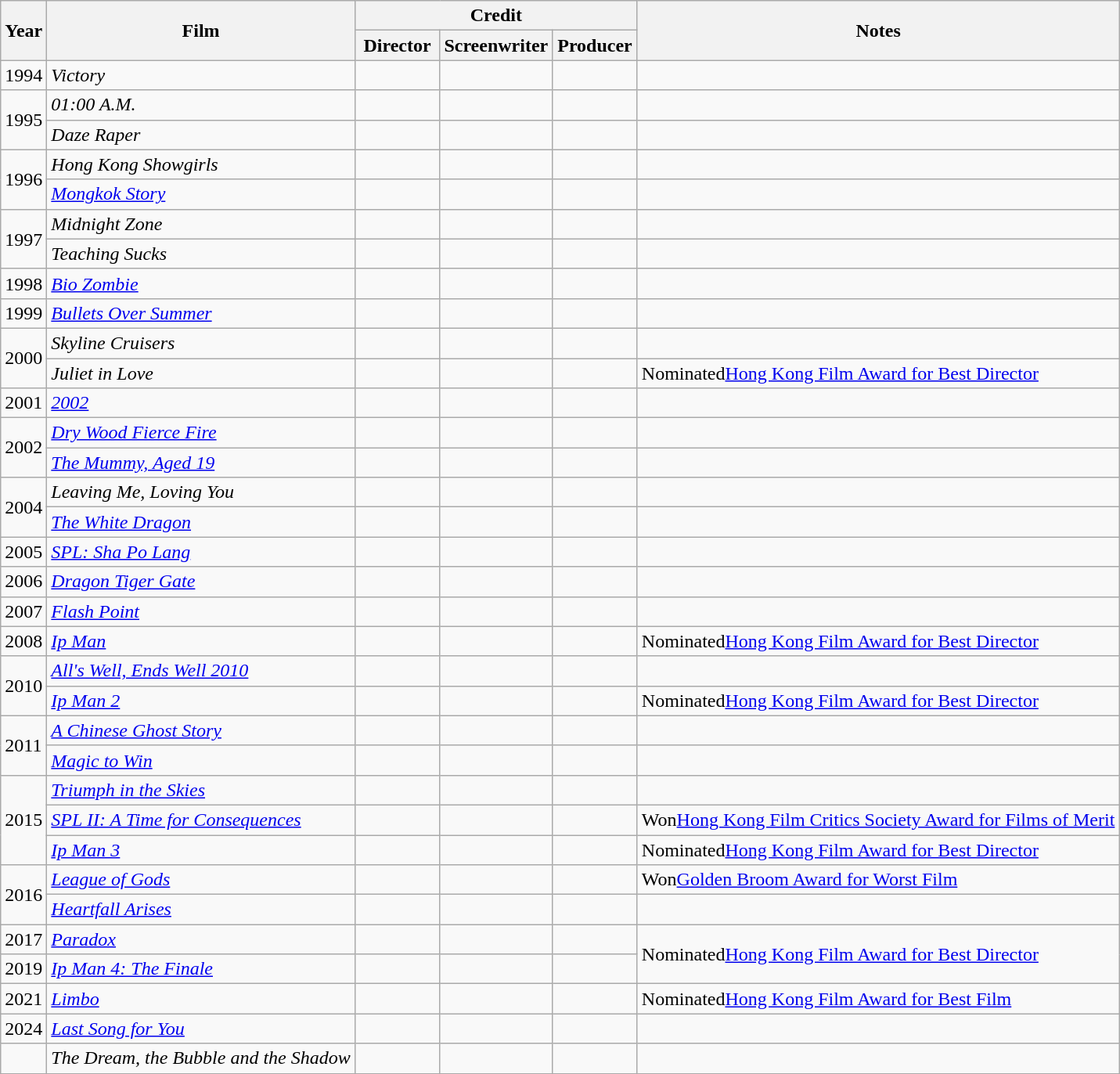<table class="wikitable">
<tr>
<th rowspan="2">Year</th>
<th rowspan="2">Film</th>
<th colspan="3">Credit</th>
<th rowspan="2">Notes</th>
</tr>
<tr>
<th width=65>Director</th>
<th width=65>Screenwriter</th>
<th width=65>Producer</th>
</tr>
<tr>
<td>1994</td>
<td><em>Victory</em></td>
<td></td>
<td></td>
<td></td>
<td></td>
</tr>
<tr>
<td rowspan="2">1995</td>
<td><em>01:00 A.M.</em></td>
<td></td>
<td></td>
<td></td>
<td></td>
</tr>
<tr>
<td><em>Daze Raper</em></td>
<td></td>
<td></td>
<td></td>
<td></td>
</tr>
<tr>
<td rowspan="2">1996</td>
<td><em>Hong Kong Showgirls</em></td>
<td></td>
<td></td>
<td></td>
<td></td>
</tr>
<tr>
<td><em><a href='#'>Mongkok Story</a></em></td>
<td></td>
<td></td>
<td></td>
<td></td>
</tr>
<tr>
<td rowspan="2">1997</td>
<td><em>Midnight Zone</em></td>
<td></td>
<td></td>
<td></td>
<td></td>
</tr>
<tr>
<td><em>Teaching Sucks</em></td>
<td></td>
<td></td>
<td></td>
<td></td>
</tr>
<tr>
<td>1998</td>
<td><em><a href='#'>Bio Zombie</a></em></td>
<td></td>
<td></td>
<td></td>
<td></td>
</tr>
<tr>
<td>1999</td>
<td><em><a href='#'>Bullets Over Summer</a></em></td>
<td></td>
<td></td>
<td></td>
<td></td>
</tr>
<tr>
<td rowspan="2">2000</td>
<td><em>Skyline Cruisers</em></td>
<td></td>
<td></td>
<td></td>
<td></td>
</tr>
<tr>
<td><em>Juliet in Love</em></td>
<td></td>
<td></td>
<td></td>
<td>Nominated<a href='#'>Hong Kong Film Award for Best Director</a></td>
</tr>
<tr>
<td>2001</td>
<td><em><a href='#'>2002</a></em></td>
<td></td>
<td></td>
<td></td>
<td></td>
</tr>
<tr>
<td rowspan="2">2002</td>
<td><em><a href='#'>Dry Wood Fierce Fire</a></em></td>
<td></td>
<td></td>
<td></td>
<td></td>
</tr>
<tr>
<td><em><a href='#'>The Mummy, Aged 19</a></em></td>
<td></td>
<td></td>
<td></td>
<td></td>
</tr>
<tr>
<td rowspan="2">2004</td>
<td><em>Leaving Me, Loving You</em></td>
<td></td>
<td></td>
<td></td>
<td></td>
</tr>
<tr>
<td><em><a href='#'>The White Dragon</a></em></td>
<td></td>
<td></td>
<td></td>
<td></td>
</tr>
<tr>
<td>2005</td>
<td><em><a href='#'>SPL: Sha Po Lang</a></em></td>
<td></td>
<td></td>
<td></td>
<td></td>
</tr>
<tr>
<td>2006</td>
<td><em><a href='#'>Dragon Tiger Gate</a></em></td>
<td></td>
<td></td>
<td></td>
<td></td>
</tr>
<tr>
<td>2007</td>
<td><em><a href='#'>Flash Point</a></em></td>
<td></td>
<td></td>
<td></td>
<td></td>
</tr>
<tr>
<td>2008</td>
<td><em><a href='#'>Ip Man</a></em></td>
<td></td>
<td></td>
<td></td>
<td>Nominated<a href='#'>Hong Kong Film Award for Best Director</a></td>
</tr>
<tr>
<td rowspan="2">2010</td>
<td><em><a href='#'>All's Well, Ends Well 2010</a></em></td>
<td></td>
<td></td>
<td></td>
<td></td>
</tr>
<tr>
<td><em><a href='#'>Ip Man 2</a></em></td>
<td></td>
<td></td>
<td></td>
<td>Nominated<a href='#'>Hong Kong Film Award for Best Director</a></td>
</tr>
<tr>
<td rowspan="2">2011</td>
<td><em><a href='#'>A Chinese Ghost Story</a></em></td>
<td></td>
<td></td>
<td></td>
<td></td>
</tr>
<tr>
<td><em><a href='#'>Magic to Win</a></em></td>
<td></td>
<td></td>
<td></td>
<td></td>
</tr>
<tr>
<td rowspan="3">2015</td>
<td><em><a href='#'>Triumph in the Skies</a></em></td>
<td></td>
<td></td>
<td></td>
<td></td>
</tr>
<tr>
<td><em><a href='#'>SPL II: A Time for Consequences</a></em></td>
<td></td>
<td></td>
<td></td>
<td>Won<a href='#'>Hong Kong Film Critics Society Award for Films of Merit</a></td>
</tr>
<tr>
<td><em><a href='#'>Ip Man 3</a></em></td>
<td></td>
<td></td>
<td></td>
<td>Nominated<a href='#'>Hong Kong Film Award for Best Director</a></td>
</tr>
<tr>
<td rowspan="2">2016</td>
<td><em><a href='#'>League of Gods</a></em></td>
<td></td>
<td></td>
<td></td>
<td>Won<a href='#'>Golden Broom Award for Worst Film</a></td>
</tr>
<tr>
<td><em><a href='#'>Heartfall Arises</a></em></td>
<td></td>
<td></td>
<td></td>
<td></td>
</tr>
<tr>
<td>2017</td>
<td><em><a href='#'>Paradox</a></em></td>
<td></td>
<td></td>
<td></td>
<td rowspan="2">Nominated<a href='#'>Hong Kong Film Award for Best Director</a></td>
</tr>
<tr>
<td>2019</td>
<td><em><a href='#'>Ip Man 4: The Finale</a></em></td>
<td></td>
<td></td>
<td></td>
</tr>
<tr>
<td>2021</td>
<td><em><a href='#'>Limbo</a></em></td>
<td></td>
<td></td>
<td></td>
<td>Nominated<a href='#'>Hong Kong Film Award for Best Film</a></td>
</tr>
<tr>
<td>2024</td>
<td><em><a href='#'>Last Song for You</a></em></td>
<td></td>
<td></td>
<td></td>
<td></td>
</tr>
<tr>
<td></td>
<td><em>The Dream, the Bubble and the Shadow</em></td>
<td></td>
<td></td>
<td></td>
<td></td>
</tr>
<tr>
</tr>
</table>
